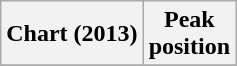<table class="wikitable plainrowheaders">
<tr>
<th>Chart (2013)</th>
<th>Peak<br>position</th>
</tr>
<tr>
</tr>
</table>
